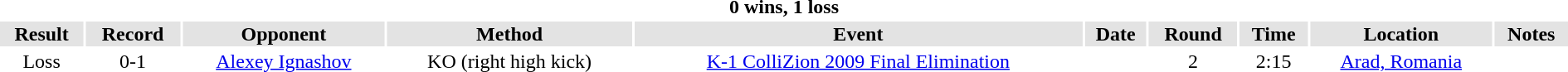<table class="toccolours" width=100% style="clear:both; margin:1.5em auto; text-align:center;">
<tr>
<th colspan=10><strong>0 wins, 1 loss</strong></th>
</tr>
<tr style="background: #e3e3e3;">
<th>Result</th>
<th>Record</th>
<th>Opponent</th>
<th>Method</th>
<th>Event</th>
<th>Date</th>
<th>Round</th>
<th>Time</th>
<th>Location</th>
<th>Notes</th>
</tr>
<tr 19>
<td>Loss</td>
<td>0-1</td>
<td> <a href='#'>Alexey Ignashov</a></td>
<td>KO (right high kick)</td>
<td><a href='#'>K-1 ColliZion 2009 Final Elimination</a></td>
<td></td>
<td align="center">2</td>
<td align="center">2:15</td>
<td><a href='#'>Arad, Romania</a></td>
<td></td>
</tr>
<tr>
</tr>
</table>
